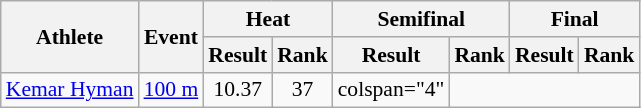<table class="wikitable" style="font-size:90%">
<tr>
<th rowspan="2">Athlete</th>
<th rowspan="2">Event</th>
<th colspan="2">Heat</th>
<th colspan="2">Semifinal</th>
<th colspan="2">Final</th>
</tr>
<tr>
<th>Result</th>
<th>Rank</th>
<th>Result</th>
<th>Rank</th>
<th>Result</th>
<th>Rank</th>
</tr>
<tr style=text-align:center>
<td style=text-align:left><a href='#'>Kemar Hyman</a></td>
<td style=text-align:left><a href='#'>100 m</a></td>
<td>10.37</td>
<td>37</td>
<td>colspan="4" </td>
</tr>
</table>
